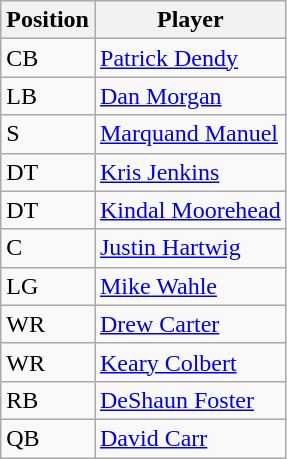<table class="wikitable">
<tr>
<th>Position</th>
<th>Player</th>
</tr>
<tr>
<td>CB</td>
<td><a href='#'>Patrick Dendy</a></td>
</tr>
<tr>
<td>LB</td>
<td><a href='#'>Dan Morgan</a></td>
</tr>
<tr>
<td>S</td>
<td><a href='#'>Marquand Manuel</a></td>
</tr>
<tr>
<td>DT</td>
<td><a href='#'>Kris Jenkins</a></td>
</tr>
<tr>
<td>DT</td>
<td><a href='#'>Kindal Moorehead</a></td>
</tr>
<tr>
<td>C</td>
<td><a href='#'>Justin Hartwig</a></td>
</tr>
<tr>
<td>LG</td>
<td><a href='#'>Mike Wahle</a></td>
</tr>
<tr>
<td>WR</td>
<td><a href='#'>Drew Carter</a></td>
</tr>
<tr>
<td>WR</td>
<td><a href='#'>Keary Colbert</a></td>
</tr>
<tr>
<td>RB</td>
<td><a href='#'>DeShaun Foster</a></td>
</tr>
<tr>
<td>QB</td>
<td><a href='#'>David Carr</a></td>
</tr>
</table>
